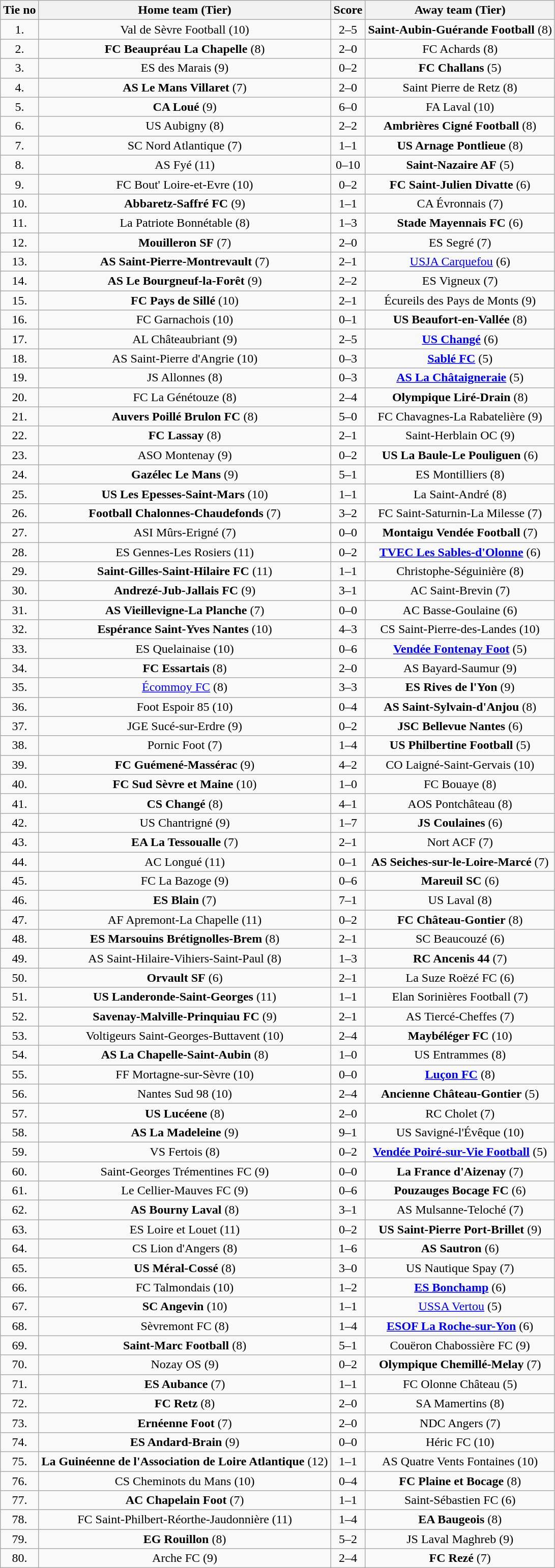<table class="wikitable" style="text-align: center">
<tr>
<th>Tie no</th>
<th>Home team (Tier)</th>
<th>Score</th>
<th>Away team (Tier)</th>
</tr>
<tr>
<td>1.</td>
<td>Val de Sèvre Football (10)</td>
<td>2–5</td>
<td><strong>Saint-Aubin-Guérande Football</strong> (8)</td>
</tr>
<tr>
<td>2.</td>
<td><strong>FC Beaupréau La Chapelle</strong> (8)</td>
<td>2–0</td>
<td>FC Achards (8)</td>
</tr>
<tr>
<td>3.</td>
<td>ES des Marais (9)</td>
<td>0–2</td>
<td><strong>FC Challans</strong> (5)</td>
</tr>
<tr>
<td>4.</td>
<td><strong>AS Le Mans Villaret</strong> (7)</td>
<td>2–0</td>
<td>Saint Pierre de Retz (8)</td>
</tr>
<tr>
<td>5.</td>
<td><strong>CA Loué</strong> (9)</td>
<td>6–0</td>
<td>FA Laval (10)</td>
</tr>
<tr>
<td>6.</td>
<td>US Aubigny (8)</td>
<td>2–2 </td>
<td><strong>Ambrières Cigné Football</strong> (8)</td>
</tr>
<tr>
<td>7.</td>
<td>SC Nord Atlantique (7)</td>
<td>1–1 </td>
<td><strong>US Arnage Pontlieue</strong> (8)</td>
</tr>
<tr>
<td>8.</td>
<td>AS Fyé (11)</td>
<td>0–10</td>
<td><strong>Saint-Nazaire AF</strong> (5)</td>
</tr>
<tr>
<td>9.</td>
<td>FC Bout' Loire-et-Evre (10)</td>
<td>0–2</td>
<td><strong>FC Saint-Julien Divatte</strong> (6)</td>
</tr>
<tr>
<td>10.</td>
<td><strong>Abbaretz-Saffré FC</strong> (9)</td>
<td>1–1 </td>
<td>CA Évronnais (7)</td>
</tr>
<tr>
<td>11.</td>
<td>La Patriote Bonnétable (8)</td>
<td>1–3</td>
<td><strong>Stade Mayennais FC</strong> (6)</td>
</tr>
<tr>
<td>12.</td>
<td><strong>Mouilleron SF</strong> (7)</td>
<td>2–0</td>
<td>ES Segré (7)</td>
</tr>
<tr>
<td>13.</td>
<td><strong>AS Saint-Pierre-Montrevault</strong> (7)</td>
<td>2–1</td>
<td><a href='#'>USJA Carquefou</a> (6)</td>
</tr>
<tr>
<td>14.</td>
<td><strong>AS Le Bourgneuf-la-Forêt</strong> (9)</td>
<td>2–2 </td>
<td>ES Vigneux (7)</td>
</tr>
<tr>
<td>15.</td>
<td><strong>FC Pays de Sillé</strong> (10)</td>
<td>2–1</td>
<td>Écureils des Pays de Monts (9)</td>
</tr>
<tr>
<td>16.</td>
<td>FC Garnachois (10)</td>
<td>0–1</td>
<td><strong>US Beaufort-en-Vallée</strong> (8)</td>
</tr>
<tr>
<td>17.</td>
<td>AL Châteaubriant (9)</td>
<td>2–5</td>
<td><strong><a href='#'>US Changé</a></strong> (6)</td>
</tr>
<tr>
<td>18.</td>
<td>AS Saint-Pierre d'Angrie (10)</td>
<td>0–3</td>
<td><strong><a href='#'>Sablé FC</a></strong> (5)</td>
</tr>
<tr>
<td>19.</td>
<td>JS Allonnes (8)</td>
<td>0–3</td>
<td><strong><a href='#'>AS La Châtaigneraie</a></strong> (5)</td>
</tr>
<tr>
<td>20.</td>
<td>FC La Génétouze (8)</td>
<td>2–4</td>
<td><strong>Olympique Liré-Drain</strong> (8)</td>
</tr>
<tr>
<td>21.</td>
<td><strong>Auvers Poillé Brulon FC</strong> (8)</td>
<td>5–0</td>
<td>FC Chavagnes-La Rabatelière (9)</td>
</tr>
<tr>
<td>22.</td>
<td><strong>FC Lassay</strong> (8)</td>
<td>2–1</td>
<td>Saint-Herblain OC (9)</td>
</tr>
<tr>
<td>23.</td>
<td>ASO Montenay (9)</td>
<td>0–2</td>
<td><strong>US La Baule-Le Pouliguen</strong> (6)</td>
</tr>
<tr>
<td>24.</td>
<td><strong>Gazélec Le Mans</strong> (9)</td>
<td>5–1</td>
<td>ES Montilliers (8)</td>
</tr>
<tr>
<td>25.</td>
<td><strong>US Les Epesses-Saint-Mars</strong> (10)</td>
<td>1–1 </td>
<td>La Saint-André (8)</td>
</tr>
<tr>
<td>26.</td>
<td><strong>Football Chalonnes-Chaudefonds</strong> (7)</td>
<td>3–2</td>
<td>FC Saint-Saturnin-La Milesse (7)</td>
</tr>
<tr>
<td>27.</td>
<td>ASI Mûrs-Erigné (7)</td>
<td>0–0 </td>
<td><strong>Montaigu Vendée Football</strong> (7)</td>
</tr>
<tr>
<td>28.</td>
<td>ES Gennes-Les Rosiers (11)</td>
<td>0–2</td>
<td><strong><a href='#'>TVEC Les Sables-d'Olonne</a></strong> (6)</td>
</tr>
<tr>
<td>29.</td>
<td><strong>Saint-Gilles-Saint-Hilaire FC</strong> (11)</td>
<td>1–1 </td>
<td>Christophe-Séguinière (8)</td>
</tr>
<tr>
<td>30.</td>
<td><strong>Andrezé-Jub-Jallais FC</strong> (9)</td>
<td>3–1</td>
<td>AC Saint-Brevin (7)</td>
</tr>
<tr>
<td>31.</td>
<td><strong>AS Vieillevigne-La Planche</strong> (7)</td>
<td>0–0 </td>
<td>AC Basse-Goulaine (6)</td>
</tr>
<tr>
<td>32.</td>
<td><strong>Espérance Saint-Yves Nantes</strong> (10)</td>
<td>4–3</td>
<td>CS Saint-Pierre-des-Landes (10)</td>
</tr>
<tr>
<td>33.</td>
<td>ES Quelainaise (10)</td>
<td>0–6</td>
<td><strong><a href='#'>Vendée Fontenay Foot</a></strong> (5)</td>
</tr>
<tr>
<td>34.</td>
<td><strong>FC Essartais</strong> (8)</td>
<td>2–0</td>
<td>AS Bayard-Saumur (9)</td>
</tr>
<tr>
<td>35.</td>
<td><a href='#'>Écommoy FC</a> (8)</td>
<td>3–3 </td>
<td><strong>ES Rives de l'Yon</strong> (9)</td>
</tr>
<tr>
<td>36.</td>
<td>Foot Espoir 85 (10)</td>
<td>0–4</td>
<td><strong>AS Saint-Sylvain-d'Anjou</strong> (8)</td>
</tr>
<tr>
<td>37.</td>
<td>JGE Sucé-sur-Erdre (9)</td>
<td>0–2</td>
<td><strong>JSC Bellevue Nantes</strong> (6)</td>
</tr>
<tr>
<td>38.</td>
<td>Pornic Foot (7)</td>
<td>1–4</td>
<td><strong>US Philbertine Football</strong> (5)</td>
</tr>
<tr>
<td>39.</td>
<td><strong>FC Guémené-Massérac</strong> (9)</td>
<td>4–2</td>
<td>CO Laigné-Saint-Gervais (10)</td>
</tr>
<tr>
<td>40.</td>
<td><strong>FC Sud Sèvre et Maine</strong> (10)</td>
<td>1–0</td>
<td>FC Bouaye (8)</td>
</tr>
<tr>
<td>41.</td>
<td><strong>CS Changé</strong> (8)</td>
<td>4–1</td>
<td>AOS Pontchâteau (8)</td>
</tr>
<tr>
<td>42.</td>
<td>US Chantrigné (9)</td>
<td>1–7</td>
<td><strong>JS Coulaines</strong> (6)</td>
</tr>
<tr>
<td>43.</td>
<td><strong>EA La Tessoualle</strong> (7)</td>
<td>2–1</td>
<td>Nort ACF (7)</td>
</tr>
<tr>
<td>44.</td>
<td>AC Longué (11)</td>
<td>0–1</td>
<td><strong>AS Seiches-sur-le-Loire-Marcé</strong> (7)</td>
</tr>
<tr>
<td>45.</td>
<td>FC La Bazoge (9)</td>
<td>0–6</td>
<td><strong>Mareuil SC</strong> (6)</td>
</tr>
<tr>
<td>46.</td>
<td><strong>ES Blain</strong> (7)</td>
<td>7–1</td>
<td>US Laval (8)</td>
</tr>
<tr>
<td>47.</td>
<td>AF Apremont-La Chapelle (11)</td>
<td>0–2</td>
<td><strong>FC Château-Gontier</strong> (8)</td>
</tr>
<tr>
<td>48.</td>
<td><strong>ES Marsouins Brétignolles-Brem</strong> (8)</td>
<td>2–1</td>
<td>SC Beaucouzé (6)</td>
</tr>
<tr>
<td>49.</td>
<td>AS Saint-Hilaire-Vihiers-Saint-Paul (8)</td>
<td>1–3</td>
<td><strong>RC Ancenis 44</strong> (7)</td>
</tr>
<tr>
<td>50.</td>
<td><strong>Orvault SF</strong> (6)</td>
<td>2–1</td>
<td>La Suze Roëzé FC (6)</td>
</tr>
<tr>
<td>51.</td>
<td><strong>US Landeronde-Saint-Georges</strong> (11)</td>
<td>1–1 </td>
<td>Elan Sorinières Football (7)</td>
</tr>
<tr>
<td>52.</td>
<td><strong>Savenay-Malville-Prinquiau FC</strong> (9)</td>
<td>2–1</td>
<td>AS Tiercé-Cheffes (7)</td>
</tr>
<tr>
<td>53.</td>
<td>Voltigeurs Saint-Georges-Buttavent (10)</td>
<td>2–4</td>
<td><strong>Maybéléger FC</strong> (10)</td>
</tr>
<tr>
<td>54.</td>
<td><strong>AS La Chapelle-Saint-Aubin</strong> (8)</td>
<td>1–0</td>
<td>US Entrammes (8)</td>
</tr>
<tr>
<td>55.</td>
<td>FF Mortagne-sur-Sèvre (10)</td>
<td>0–0 </td>
<td><strong><a href='#'>Luçon FC</a></strong> (8)</td>
</tr>
<tr>
<td>56.</td>
<td>Nantes Sud 98 (10)</td>
<td>2–4</td>
<td><strong>Ancienne Château-Gontier</strong> (5)</td>
</tr>
<tr>
<td>57.</td>
<td><strong>US Lucéene</strong> (8)</td>
<td>2–0</td>
<td>RC Cholet (7)</td>
</tr>
<tr>
<td>58.</td>
<td><strong>AS La Madeleine</strong> (9)</td>
<td>9–1</td>
<td>US Savigné-l'Évêque (10)</td>
</tr>
<tr>
<td>59.</td>
<td>VS Fertois (8)</td>
<td>0–2</td>
<td><strong><a href='#'>Vendée Poiré-sur-Vie Football</a></strong> (5)</td>
</tr>
<tr>
<td>60.</td>
<td>Saint-Georges Trémentines FC (9)</td>
<td>0–0 </td>
<td><strong>La France d'Aizenay</strong> (7)</td>
</tr>
<tr>
<td>61.</td>
<td>Le Cellier-Mauves FC (9)</td>
<td>0–6</td>
<td><strong>Pouzauges Bocage FC</strong> (6)</td>
</tr>
<tr>
<td>62.</td>
<td><strong>AS Bourny Laval</strong> (8)</td>
<td>3–1</td>
<td>AS Mulsanne-Teloché (7)</td>
</tr>
<tr>
<td>63.</td>
<td>ES Loire et Louet (11)</td>
<td>0–2</td>
<td><strong>US Saint-Pierre Port-Brillet</strong> (9)</td>
</tr>
<tr>
<td>64.</td>
<td>CS Lion d'Angers (8)</td>
<td>1–6</td>
<td><strong>AS Sautron</strong> (6)</td>
</tr>
<tr>
<td>65.</td>
<td><strong>US Méral-Cossé</strong> (8)</td>
<td>3–0</td>
<td>US Nautique Spay (7)</td>
</tr>
<tr>
<td>66.</td>
<td>FC Talmondais (10)</td>
<td>1–2</td>
<td><strong><a href='#'>ES Bonchamp</a></strong> (6)</td>
</tr>
<tr>
<td>67.</td>
<td><strong>SC Angevin</strong> (10)</td>
<td>1–1 </td>
<td><a href='#'>USSA Vertou</a> (5)</td>
</tr>
<tr>
<td>68.</td>
<td>Sèvremont FC (8)</td>
<td>1–4</td>
<td><strong><a href='#'>ESOF La Roche-sur-Yon</a></strong> (6)</td>
</tr>
<tr>
<td>69.</td>
<td><strong>Saint-Marc Football</strong> (8)</td>
<td>5–1</td>
<td>Couëron Chabossière FC (9)</td>
</tr>
<tr>
<td>70.</td>
<td>Nozay OS (9)</td>
<td>0–2</td>
<td><strong>Olympique Chemillé-Melay</strong> (7)</td>
</tr>
<tr>
<td>71.</td>
<td><strong>ES Aubance</strong> (7)</td>
<td>1–1 </td>
<td>FC Olonne Château (5)</td>
</tr>
<tr>
<td>72.</td>
<td><strong>FC Retz</strong> (8)</td>
<td>2–0</td>
<td>SA Mamertins (8)</td>
</tr>
<tr>
<td>73.</td>
<td><strong>Ernéenne Foot</strong> (7)</td>
<td>2–0</td>
<td>NDC Angers (7)</td>
</tr>
<tr>
<td>74.</td>
<td><strong>ES Andard-Brain</strong> (9)</td>
<td>0–0 </td>
<td>Héric FC (10)</td>
</tr>
<tr>
<td>75.</td>
<td><strong>La Guinéenne de l'Association de Loire Atlantique</strong> (12)</td>
<td>1–1 </td>
<td>AS Quatre Vents Fontaines (10)</td>
</tr>
<tr>
<td>76.</td>
<td>CS Cheminots du Mans (10)</td>
<td>0–4</td>
<td><strong>FC Plaine et Bocage</strong> (8)</td>
</tr>
<tr>
<td>77.</td>
<td><strong>AC Chapelain Foot</strong> (7)</td>
<td>1–1 </td>
<td>Saint-Sébastien FC (6)</td>
</tr>
<tr>
<td>78.</td>
<td>FC Saint-Philbert-Réorthe-Jaudonnière (11)</td>
<td>1–4</td>
<td><strong>EA Baugeois</strong> (8)</td>
</tr>
<tr>
<td>79.</td>
<td><strong>EG Rouillon</strong> (8)</td>
<td>5–2</td>
<td>JS Laval Maghreb (9)</td>
</tr>
<tr>
<td>80.</td>
<td>Arche FC (9)</td>
<td>2–4</td>
<td><strong>FC Rezé</strong> (7)</td>
</tr>
</table>
